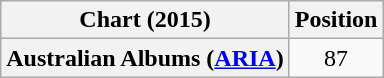<table class="wikitable plainrowheaders" style="text-align:center">
<tr>
<th scope="col">Chart (2015)</th>
<th scope="col">Position</th>
</tr>
<tr>
<th scope="row">Australian Albums (<a href='#'>ARIA</a>)</th>
<td>87</td>
</tr>
</table>
